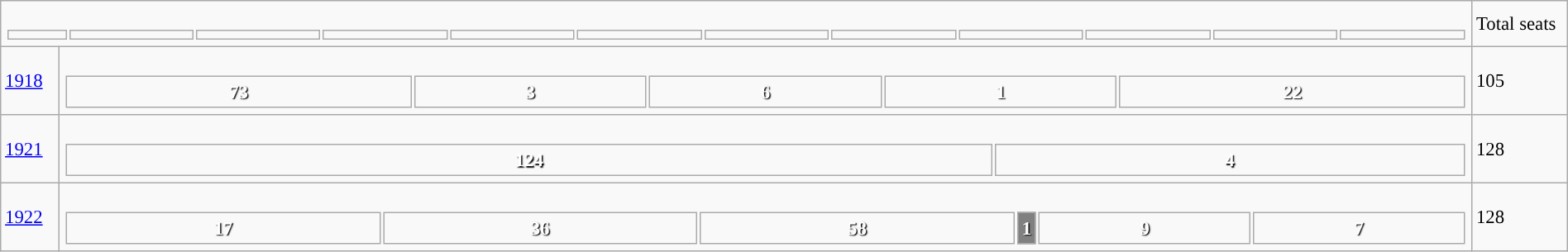<table class="wikitable" width="100%" style="border:solid #000000 1px;font-size:95%;">
<tr>
<td colspan="2"><br><table width="100%" style="font-size:90%;">
<tr>
<td width="40"></td>
<td></td>
<td></td>
<td></td>
<td></td>
<td></td>
<td></td>
<td></td>
<td></td>
<td></td>
<td></td>
<td></td>
</tr>
</table>
</td>
<td width="70">Total seats</td>
</tr>
<tr>
<td width="40"><a href='#'>1918</a></td>
<td><br><table style="width:100%; text-align:center; font-weight:bold; color:white; text-shadow: 1px 1px 1px #000000;">
<tr>
<td style="background-color: ">73</td>
<td style="background-color: ">3</td>
<td style="background-color: ">6</td>
<td style="background-color: ">1</td>
<td style="background-color: ">22</td>
</tr>
</table>
</td>
<td>105</td>
</tr>
<tr>
<td><a href='#'>1921</a></td>
<td><br><table style="width:100%; text-align:center; font-weight:bold; color:white; text-shadow: 1px 1px 1px #000000;">
<tr>
<td style="background-color: ">124</td>
<td style="background-color: ">4</td>
</tr>
</table>
</td>
<td>128</td>
</tr>
<tr>
<td><a href='#'>1922</a></td>
<td><br><table style="width:100%; text-align:center; font-weight:bold; color:white; text-shadow: 1px 1px 1px #000000;">
<tr>
<td style="background-color: ">17</td>
<td style="background-color: ">36</td>
<td style="background-color: ">58</td>
<td style="background-color: #808080;                                                      width:  0.78%">1</td>
<td style="background-color: ">9</td>
<td style="background-color: ">7</td>
</tr>
</table>
</td>
<td>128</td>
</tr>
</table>
